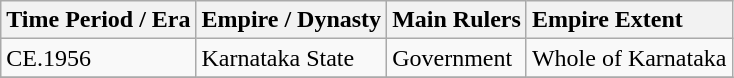<table class="wikitable">
<tr>
<th style="text-align: left;">Time Period / Era</th>
<th style="text-align: left;">Empire / Dynasty</th>
<th style="text-align: left;">Main Rulers</th>
<th style="text-align: left;">Empire Extent</th>
</tr>
<tr>
<td>CE.1956</td>
<td>Karnataka State</td>
<td>Government</td>
<td>Whole of Karnataka</td>
</tr>
<tr>
</tr>
</table>
